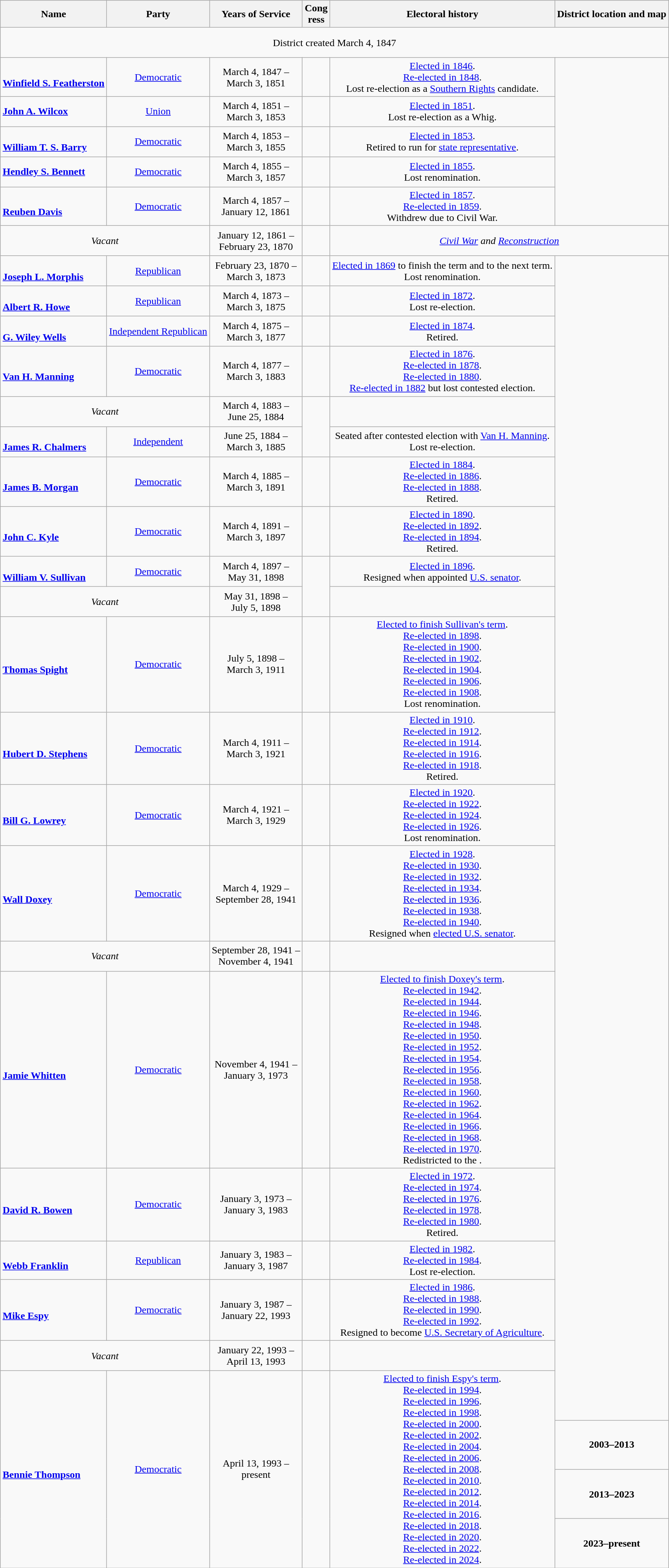<table class=wikitable style="text-align:center">
<tr>
<th>Name</th>
<th>Party</th>
<th>Years of Service</th>
<th>Cong<br>ress</th>
<th>Electoral history</th>
<th>District location and map</th>
</tr>
<tr style="height:3em">
<td colspan=6>District created March 4, 1847</td>
</tr>
<tr style="height:3em">
<td align=left><br><strong><a href='#'>Winfield S. Featherston</a></strong><br></td>
<td><a href='#'>Democratic</a></td>
<td nowrap>March 4, 1847 –<br>March 3, 1851</td>
<td></td>
<td><a href='#'>Elected in 1846</a>.<br><a href='#'>Re-elected in 1848</a>.<br>Lost re-election as a <a href='#'>Southern Rights</a> candidate.</td>
<td rowspan = 5></td>
</tr>
<tr style="height:3em">
<td align=left><strong><a href='#'>John A. Wilcox</a></strong><br></td>
<td><a href='#'>Union</a></td>
<td nowrap>March 4, 1851 –<br>March 3, 1853</td>
<td></td>
<td><a href='#'>Elected in 1851</a>.<br>Lost re-election as a Whig.</td>
</tr>
<tr style="height:3em">
<td align=left><br><strong><a href='#'>William T. S. Barry</a></strong><br></td>
<td><a href='#'>Democratic</a></td>
<td nowrap>March 4, 1853 –<br>March 3, 1855</td>
<td></td>
<td><a href='#'>Elected in 1853</a>.<br>Retired to run for <a href='#'>state representative</a>.</td>
</tr>
<tr style="height:3em">
<td align=left><strong><a href='#'>Hendley S. Bennett</a></strong><br></td>
<td><a href='#'>Democratic</a></td>
<td nowrap>March 4, 1855 –<br>March 3, 1857</td>
<td></td>
<td><a href='#'>Elected in 1855</a>.<br>Lost renomination.</td>
</tr>
<tr style="height:3em">
<td align=left><br><strong><a href='#'>Reuben Davis</a></strong><br></td>
<td><a href='#'>Democratic</a></td>
<td nowrap>March 4, 1857 –<br>January 12, 1861</td>
<td></td>
<td><a href='#'>Elected in 1857</a>.<br><a href='#'>Re-elected in 1859</a>.<br>Withdrew due to Civil War.</td>
</tr>
<tr style="height:3em">
<td colspan=2><em>Vacant</em></td>
<td nowrap>January 12, 1861 –<br>February 23, 1870</td>
<td></td>
<td colspan=2><em><a href='#'>Civil War</a> and <a href='#'>Reconstruction</a></em></td>
</tr>
<tr style="height:3em">
<td align=left><br><strong><a href='#'>Joseph L. Morphis</a></strong><br></td>
<td><a href='#'>Republican</a></td>
<td nowrap>February 23, 1870 –<br>March 3, 1873</td>
<td></td>
<td><a href='#'>Elected in 1869</a> to finish the term and to the next term.<br>Lost renomination.</td>
<td rowspan=21></td>
</tr>
<tr style="height:3em">
<td align=left><br><strong><a href='#'>Albert R. Howe</a></strong><br></td>
<td><a href='#'>Republican</a></td>
<td nowrap>March 4, 1873 –<br>March 3, 1875</td>
<td></td>
<td><a href='#'>Elected in 1872</a>.<br>Lost re-election.</td>
</tr>
<tr style="height:3em">
<td align=left><br><strong><a href='#'>G. Wiley Wells</a></strong><br></td>
<td><a href='#'>Independent Republican</a></td>
<td nowrap>March 4, 1875 –<br>March 3, 1877</td>
<td></td>
<td><a href='#'>Elected in 1874</a>.<br>Retired.</td>
</tr>
<tr style="height:3em">
<td align=left><br><strong><a href='#'>Van H. Manning</a></strong><br></td>
<td><a href='#'>Democratic</a></td>
<td nowrap>March 4, 1877 –<br>March 3, 1883</td>
<td></td>
<td><a href='#'>Elected in 1876</a>.<br><a href='#'>Re-elected in 1878</a>.<br><a href='#'>Re-elected in 1880</a>.<br><a href='#'>Re-elected in 1882</a> but lost contested election.</td>
</tr>
<tr style="height:3em">
<td colspan=2><em>Vacant</em></td>
<td nowrap>March 4, 1883 –<br>June 25, 1884</td>
<td rowspan=2></td>
<td></td>
</tr>
<tr style="height:3em">
<td align=left><br><strong><a href='#'>James R. Chalmers</a></strong><br></td>
<td><a href='#'>Independent</a></td>
<td nowrap>June 25, 1884 –<br>March 3, 1885</td>
<td>Seated after contested election with <a href='#'>Van H. Manning</a>.<br>Lost re-election.</td>
</tr>
<tr style="height:3em">
<td align=left><br><strong><a href='#'>James B. Morgan</a></strong><br></td>
<td><a href='#'>Democratic</a></td>
<td nowrap>March 4, 1885 –<br>March 3, 1891</td>
<td></td>
<td><a href='#'>Elected in 1884</a>.<br><a href='#'>Re-elected in 1886</a>.<br><a href='#'>Re-elected in 1888</a>.<br>Retired.</td>
</tr>
<tr style="height:3em">
<td align=left><br><strong><a href='#'>John C. Kyle</a></strong><br></td>
<td><a href='#'>Democratic</a></td>
<td nowrap>March 4, 1891 –<br>March 3, 1897</td>
<td></td>
<td><a href='#'>Elected in 1890</a>.<br><a href='#'>Re-elected in 1892</a>.<br><a href='#'>Re-elected in 1894</a>.<br>Retired.</td>
</tr>
<tr style="height:3em">
<td align=left><br><strong><a href='#'>William V. Sullivan</a></strong><br></td>
<td><a href='#'>Democratic</a></td>
<td nowrap>March 4, 1897 –<br>May 31, 1898</td>
<td rowspan=2></td>
<td><a href='#'>Elected in 1896</a>.<br>Resigned when appointed <a href='#'>U.S. senator</a>.</td>
</tr>
<tr style="height:3em">
<td colspan=2><em>Vacant</em></td>
<td nowrap>May 31, 1898 –<br>July 5, 1898</td>
<td></td>
</tr>
<tr style="height:3em">
<td align=left><br><strong><a href='#'>Thomas Spight</a></strong><br></td>
<td><a href='#'>Democratic</a></td>
<td nowrap>July 5, 1898 –<br>March 3, 1911</td>
<td></td>
<td><a href='#'>Elected to finish Sullivan's term</a>.<br><a href='#'>Re-elected in 1898</a>.<br><a href='#'>Re-elected in 1900</a>.<br><a href='#'>Re-elected in 1902</a>.<br><a href='#'>Re-elected in 1904</a>.<br><a href='#'>Re-elected in 1906</a>.<br><a href='#'>Re-elected in 1908</a>.<br>Lost renomination.</td>
</tr>
<tr style="height:3em">
<td align=left><br><strong><a href='#'>Hubert D. Stephens</a></strong><br></td>
<td><a href='#'>Democratic</a></td>
<td nowrap>March 4, 1911 –<br>March 3, 1921</td>
<td></td>
<td><a href='#'>Elected in 1910</a>.<br><a href='#'>Re-elected in 1912</a>.<br><a href='#'>Re-elected in 1914</a>.<br><a href='#'>Re-elected in 1916</a>.<br><a href='#'>Re-elected in 1918</a>.<br>Retired.</td>
</tr>
<tr style="height:3em">
<td align=left><br><strong><a href='#'>Bill G. Lowrey</a></strong><br></td>
<td><a href='#'>Democratic</a></td>
<td nowrap>March 4, 1921 –<br>March 3, 1929</td>
<td></td>
<td><a href='#'>Elected in 1920</a>.<br><a href='#'>Re-elected in 1922</a>.<br><a href='#'>Re-elected in 1924</a>.<br><a href='#'>Re-elected in 1926</a>.<br>Lost renomination.</td>
</tr>
<tr style="height:3em">
<td align=left><br><strong><a href='#'>Wall Doxey</a></strong><br></td>
<td><a href='#'>Democratic</a></td>
<td nowrap>March 4, 1929 –<br>September 28, 1941</td>
<td></td>
<td><a href='#'>Elected in 1928</a>.<br><a href='#'>Re-elected in 1930</a>.<br><a href='#'>Re-elected in 1932</a>.<br><a href='#'>Re-elected in 1934</a>.<br><a href='#'>Re-elected in 1936</a>.<br><a href='#'>Re-elected in 1938</a>.<br><a href='#'>Re-elected in 1940</a>.<br>Resigned when <a href='#'>elected U.S. senator</a>.</td>
</tr>
<tr style="height:3em">
<td colspan=2><em>Vacant</em></td>
<td nowrap>September 28, 1941 –<br>November 4, 1941</td>
<td></td>
<td></td>
</tr>
<tr style="height:3em">
<td align=left><br><strong><a href='#'>Jamie Whitten</a></strong><br></td>
<td><a href='#'>Democratic</a></td>
<td nowrap>November 4, 1941 –<br>January 3, 1973</td>
<td></td>
<td><a href='#'>Elected to finish Doxey's term</a>.<br><a href='#'>Re-elected in 1942</a>.<br><a href='#'>Re-elected in 1944</a>.<br><a href='#'>Re-elected in 1946</a>.<br><a href='#'>Re-elected in 1948</a>.<br><a href='#'>Re-elected in 1950</a>.<br><a href='#'>Re-elected in 1952</a>.<br><a href='#'>Re-elected in 1954</a>.<br><a href='#'>Re-elected in 1956</a>.<br><a href='#'>Re-elected in 1958</a>.<br><a href='#'>Re-elected in 1960</a>.<br><a href='#'>Re-elected in 1962</a>.<br><a href='#'>Re-elected in 1964</a>.<br><a href='#'>Re-elected in 1966</a>.<br><a href='#'>Re-elected in 1968</a>.<br><a href='#'>Re-elected in 1970</a>.<br>Redistricted to the .</td>
</tr>
<tr style="height:3em">
<td align=left><br><strong><a href='#'>David R. Bowen</a></strong><br></td>
<td><a href='#'>Democratic</a></td>
<td nowrap>January 3, 1973 –<br>January 3, 1983</td>
<td></td>
<td><a href='#'>Elected in 1972</a>.<br><a href='#'>Re-elected in 1974</a>.<br><a href='#'>Re-elected in 1976</a>.<br><a href='#'>Re-elected in 1978</a>.<br><a href='#'>Re-elected in 1980</a>.<br>Retired.</td>
</tr>
<tr style="height:3em">
<td align=left><br><strong><a href='#'>Webb Franklin</a></strong><br></td>
<td><a href='#'>Republican</a></td>
<td nowrap>January 3, 1983 –<br>January 3, 1987</td>
<td></td>
<td><a href='#'>Elected in 1982</a>.<br><a href='#'>Re-elected in 1984</a>.<br>Lost re-election.</td>
</tr>
<tr style="height:3em">
<td align=left><br><strong><a href='#'>Mike Espy</a></strong><br></td>
<td><a href='#'>Democratic</a></td>
<td nowrap>January 3, 1987 –<br>January 22, 1993</td>
<td></td>
<td><a href='#'>Elected in 1986</a>.<br><a href='#'>Re-elected in 1988</a>.<br><a href='#'>Re-elected in 1990</a>.<br><a href='#'>Re-elected in 1992</a>.<br>Resigned to become <a href='#'>U.S. Secretary of Agriculture</a>.</td>
</tr>
<tr style="height:3em">
<td colspan=2><em>Vacant</em></td>
<td nowrap>January 22, 1993 –<br>April 13, 1993</td>
<td></td>
<td></td>
</tr>
<tr style="height:3em">
<td rowspan=4 align=left><br><strong><a href='#'>Bennie Thompson</a></strong><br></td>
<td rowspan=4 ><a href='#'>Democratic</a></td>
<td rowspan=4 nowrap>April 13, 1993 –<br>present</td>
<td rowspan=4></td>
<td rowspan=4><a href='#'>Elected to finish Espy's term</a>.<br><a href='#'>Re-elected in 1994</a>.<br><a href='#'>Re-elected in 1996</a>.<br><a href='#'>Re-elected in 1998</a>.<br><a href='#'>Re-elected in 2000</a>.<br><a href='#'>Re-elected in 2002</a>.<br><a href='#'>Re-elected in 2004</a>.<br><a href='#'>Re-elected in 2006</a>.<br><a href='#'>Re-elected in 2008</a>.<br><a href='#'>Re-elected in 2010</a>.<br><a href='#'>Re-elected in 2012</a>.<br><a href='#'>Re-elected in 2014</a>.<br><a href='#'>Re-elected in 2016</a>.<br><a href='#'>Re-elected in 2018</a>.<br><a href='#'>Re-elected in 2020</a>.<br><a href='#'>Re-elected in 2022</a>.<br><a href='#'>Re-elected in 2024</a>.</td>
</tr>
<tr style="height:3em">
<td><strong>2003–2013</strong><br></td>
</tr>
<tr style="height:3em">
<td><strong>2013–2023</strong><br></td>
</tr>
<tr style="height:3em">
<td><strong>2023–present</strong><br></td>
</tr>
</table>
